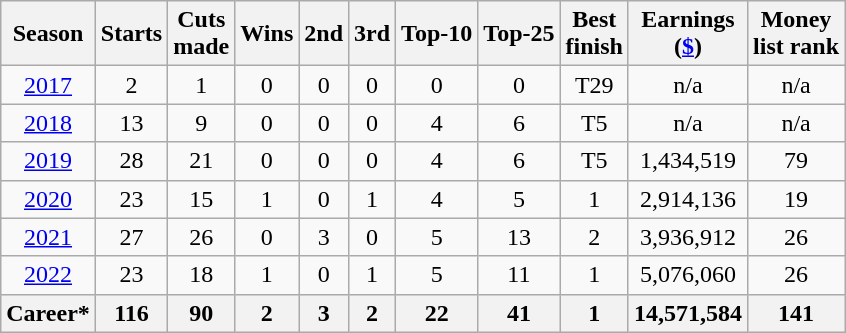<table class="wikitable" style="text-align:center">
<tr>
<th>Season</th>
<th>Starts</th>
<th>Cuts<br>made</th>
<th>Wins</th>
<th>2nd</th>
<th>3rd</th>
<th>Top-10</th>
<th>Top-25</th>
<th>Best<br>finish</th>
<th>Earnings<br>(<a href='#'>$</a>)</th>
<th>Money<br>list rank</th>
</tr>
<tr>
<td><a href='#'>2017</a></td>
<td>2</td>
<td>1</td>
<td>0</td>
<td>0</td>
<td>0</td>
<td>0</td>
<td>0</td>
<td>T29</td>
<td style="text-align:center;">n/a</td>
<td>n/a</td>
</tr>
<tr>
<td><a href='#'>2018</a></td>
<td>13</td>
<td>9</td>
<td>0</td>
<td>0</td>
<td>0</td>
<td>4</td>
<td>6</td>
<td>T5</td>
<td style="text-align:center;">n/a</td>
<td>n/a</td>
</tr>
<tr>
<td><a href='#'>2019</a></td>
<td>28</td>
<td>21</td>
<td>0</td>
<td>0</td>
<td>0</td>
<td>4</td>
<td>6</td>
<td>T5</td>
<td style="text-align:center;">1,434,519</td>
<td>79</td>
</tr>
<tr>
<td><a href='#'>2020</a></td>
<td>23</td>
<td>15</td>
<td>1</td>
<td>0</td>
<td>1</td>
<td>4</td>
<td>5</td>
<td>1</td>
<td style="text-align:center;">2,914,136</td>
<td>19</td>
</tr>
<tr>
<td><a href='#'>2021</a></td>
<td>27</td>
<td>26</td>
<td>0</td>
<td>3</td>
<td>0</td>
<td>5</td>
<td>13</td>
<td>2</td>
<td style="text-align:center;">3,936,912</td>
<td>26</td>
</tr>
<tr>
<td><a href='#'>2022</a></td>
<td>23</td>
<td>18</td>
<td>1</td>
<td>0</td>
<td>1</td>
<td>5</td>
<td>11</td>
<td>1</td>
<td style="text-align:center;">5,076,060</td>
<td>26</td>
</tr>
<tr>
<th>Career*</th>
<th>116</th>
<th>90</th>
<th>2</th>
<th>3</th>
<th>2</th>
<th>22</th>
<th>41</th>
<th>1</th>
<th>14,571,584</th>
<th>141</th>
</tr>
</table>
